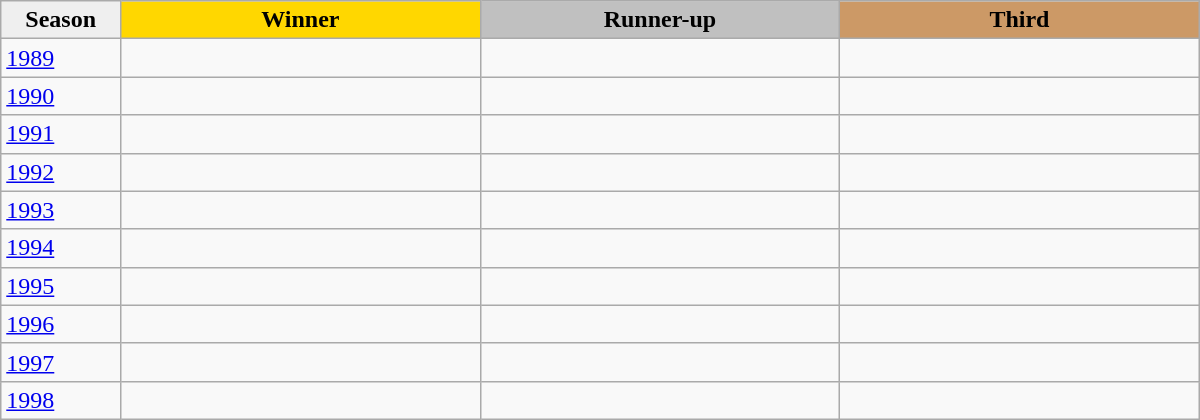<table class="wikitable sortable" style="width:800px;">
<tr>
<th style="width:10%; background:#efefef;">Season</th>
<th style="width:30%; background:gold">Winner</th>
<th style="width:30%; background:silver">Runner-up</th>
<th style="width:30%; background:#CC9966">Third</th>
</tr>
<tr>
<td><a href='#'>1989</a></td>
<td></td>
<td></td>
<td></td>
</tr>
<tr>
<td><a href='#'>1990</a></td>
<td></td>
<td></td>
<td></td>
</tr>
<tr>
<td><a href='#'>1991</a></td>
<td></td>
<td></td>
<td></td>
</tr>
<tr>
<td><a href='#'>1992</a></td>
<td></td>
<td></td>
<td></td>
</tr>
<tr>
<td><a href='#'>1993</a></td>
<td></td>
<td></td>
<td></td>
</tr>
<tr>
<td><a href='#'>1994</a></td>
<td></td>
<td></td>
<td></td>
</tr>
<tr>
<td><a href='#'>1995</a></td>
<td></td>
<td></td>
<td></td>
</tr>
<tr>
<td><a href='#'>1996</a></td>
<td></td>
<td></td>
<td></td>
</tr>
<tr>
<td><a href='#'>1997</a></td>
<td></td>
<td></td>
<td></td>
</tr>
<tr>
<td><a href='#'>1998</a></td>
<td></td>
<td></td>
<td></td>
</tr>
</table>
